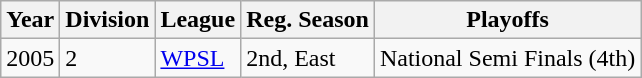<table class="wikitable">
<tr>
<th>Year</th>
<th>Division</th>
<th>League</th>
<th>Reg. Season</th>
<th>Playoffs</th>
</tr>
<tr>
<td>2005</td>
<td>2</td>
<td><a href='#'>WPSL</a></td>
<td>2nd, East</td>
<td>National Semi Finals (4th)</td>
</tr>
</table>
